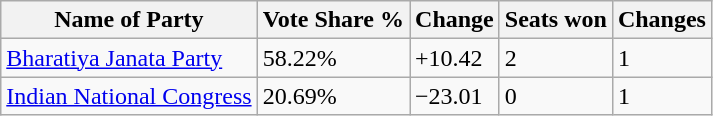<table class="wikitable sortable">
<tr>
<th>Name of Party</th>
<th>Vote Share %</th>
<th>Change</th>
<th>Seats won</th>
<th>Changes</th>
</tr>
<tr>
<td><a href='#'>Bharatiya Janata Party</a></td>
<td>58.22%</td>
<td>+10.42</td>
<td>2</td>
<td> 1</td>
</tr>
<tr>
<td><a href='#'>Indian National Congress</a></td>
<td>20.69%</td>
<td>−23.01</td>
<td>0</td>
<td> 1</td>
</tr>
</table>
